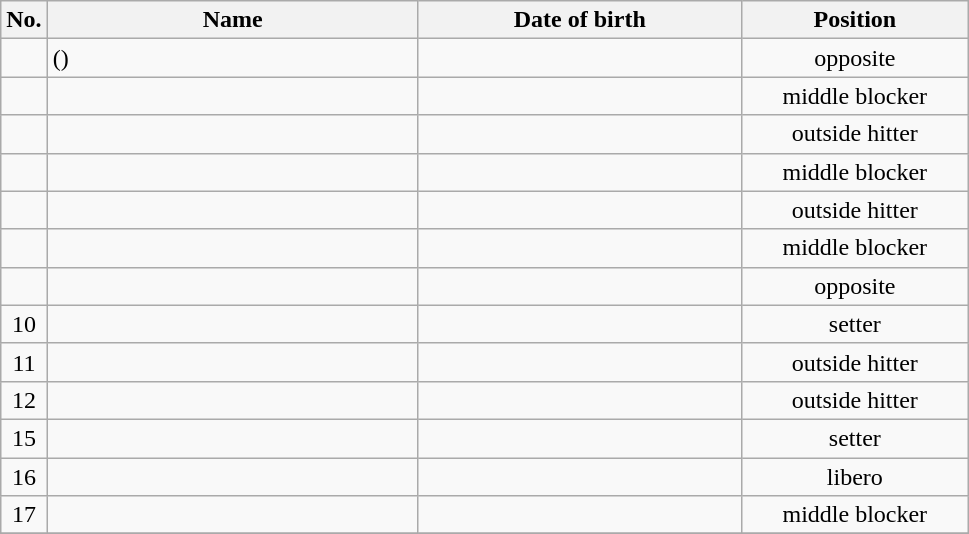<table class="wikitable sortable" style="font-size:100%; text-align:center;">
<tr>
<th>No.</th>
<th style="width:15em">Name</th>
<th style="width:13em">Date of birth</th>
<th style="width:9em">Position</th>
</tr>
<tr>
<td></td>
<td align=left>  ()</td>
<td align=right></td>
<td>opposite</td>
</tr>
<tr>
<td></td>
<td align=left> </td>
<td align=right></td>
<td>middle blocker</td>
</tr>
<tr>
<td></td>
<td align=left> </td>
<td align=right></td>
<td>outside hitter</td>
</tr>
<tr>
<td></td>
<td align=left> </td>
<td align=right></td>
<td>middle blocker</td>
</tr>
<tr>
<td></td>
<td align=left> </td>
<td align=right></td>
<td>outside hitter</td>
</tr>
<tr>
<td></td>
<td align=left> </td>
<td align=right></td>
<td>middle blocker</td>
</tr>
<tr>
<td></td>
<td align=left> </td>
<td align=right></td>
<td>opposite</td>
</tr>
<tr>
<td>10</td>
<td align=left> </td>
<td align=right></td>
<td>setter</td>
</tr>
<tr>
<td>11</td>
<td align=left> </td>
<td align=right></td>
<td>outside hitter</td>
</tr>
<tr>
<td>12</td>
<td align=left> </td>
<td align=right></td>
<td>outside hitter</td>
</tr>
<tr>
<td>15</td>
<td align=left> </td>
<td align=right></td>
<td>setter</td>
</tr>
<tr>
<td>16</td>
<td align=left> </td>
<td align=right></td>
<td>libero</td>
</tr>
<tr>
<td>17</td>
<td align=left> </td>
<td align=right></td>
<td>middle blocker</td>
</tr>
<tr>
</tr>
</table>
